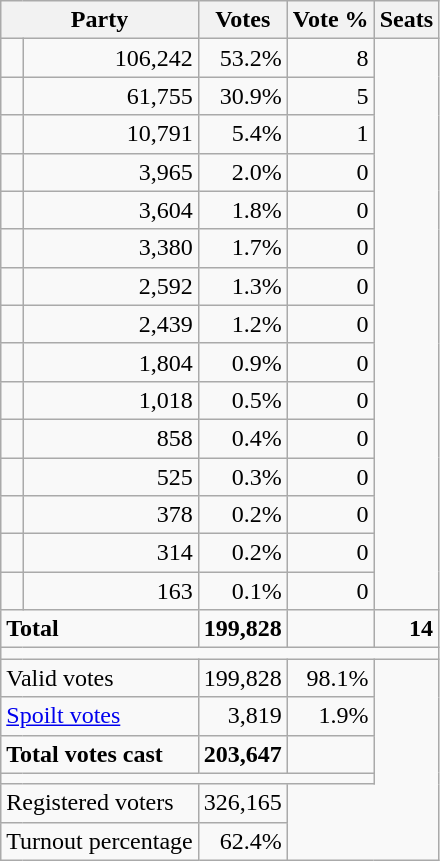<table class=wikitable style="text-align:right">
<tr>
<th colspan=2>Party</th>
<th>Votes</th>
<th>Vote %</th>
<th>Seats</th>
</tr>
<tr>
<td></td>
<td>106,242</td>
<td>53.2%</td>
<td>8</td>
</tr>
<tr>
<td></td>
<td>61,755</td>
<td>30.9%</td>
<td>5</td>
</tr>
<tr>
<td></td>
<td>10,791</td>
<td>5.4%</td>
<td>1</td>
</tr>
<tr>
<td></td>
<td>3,965</td>
<td>2.0%</td>
<td>0</td>
</tr>
<tr>
<td></td>
<td>3,604</td>
<td>1.8%</td>
<td>0</td>
</tr>
<tr>
<td></td>
<td>3,380</td>
<td>1.7%</td>
<td>0</td>
</tr>
<tr>
<td></td>
<td>2,592</td>
<td>1.3%</td>
<td>0</td>
</tr>
<tr>
<td></td>
<td>2,439</td>
<td>1.2%</td>
<td>0</td>
</tr>
<tr>
<td></td>
<td>1,804</td>
<td>0.9%</td>
<td>0</td>
</tr>
<tr>
<td></td>
<td>1,018</td>
<td>0.5%</td>
<td>0</td>
</tr>
<tr>
<td></td>
<td>858</td>
<td>0.4%</td>
<td>0</td>
</tr>
<tr>
<td></td>
<td>525</td>
<td>0.3%</td>
<td>0</td>
</tr>
<tr>
<td></td>
<td>378</td>
<td>0.2%</td>
<td>0</td>
</tr>
<tr>
<td></td>
<td>314</td>
<td>0.2%</td>
<td>0</td>
</tr>
<tr>
<td></td>
<td>163</td>
<td>0.1%</td>
<td>0</td>
</tr>
<tr>
<td colspan=2 style="text-align:left"><strong>Total</strong></td>
<td><strong>199,828</strong></td>
<td></td>
<td><strong>14</strong></td>
</tr>
<tr>
<td colspan=5></td>
</tr>
<tr>
<td colspan=2 style="text-align:left">Valid votes</td>
<td>199,828</td>
<td>98.1%</td>
</tr>
<tr>
<td colspan=2 style="text-align:left"><a href='#'>Spoilt votes</a></td>
<td>3,819</td>
<td>1.9%</td>
</tr>
<tr>
<td colspan=2 style="text-align:left"><strong>Total votes cast</strong></td>
<td><strong>203,647</strong></td>
<td></td>
</tr>
<tr>
<td colspan="4"></td>
</tr>
<tr>
<td colspan=2 style="text-align:left">Registered voters</td>
<td>326,165</td>
</tr>
<tr>
<td colspan=2 style="text-align:left">Turnout percentage</td>
<td>62.4%</td>
</tr>
</table>
